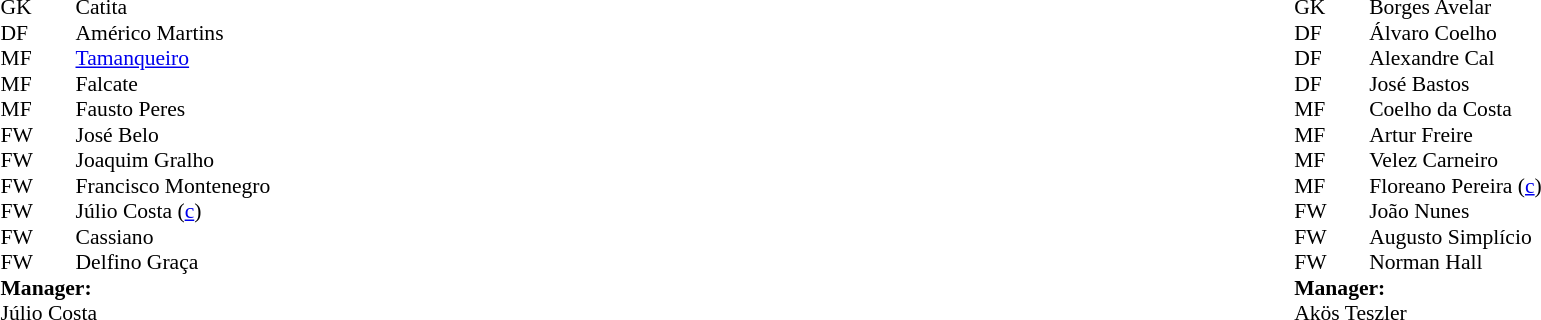<table style="width:100%">
<tr>
<td style="vertical-align:top; width:40%"><br><table style="font-size: 90%" cellspacing="0" cellpadding="0">
<tr>
<th width=25></th>
<th width=25></th>
</tr>
<tr>
<td>GK</td>
<td></td>
<td> Catita</td>
</tr>
<tr>
<td>DF</td>
<td></td>
<td> Américo Martins</td>
</tr>
<tr>
<td>MF</td>
<td></td>
<td> <a href='#'>Tamanqueiro</a></td>
</tr>
<tr>
<td>MF</td>
<td></td>
<td> Falcate</td>
</tr>
<tr>
<td>MF</td>
<td></td>
<td> Fausto Peres</td>
</tr>
<tr>
<td>FW</td>
<td></td>
<td> José Belo</td>
</tr>
<tr>
<td>FW</td>
<td></td>
<td> Joaquim Gralho</td>
</tr>
<tr>
<td>FW</td>
<td></td>
<td> Francisco Montenegro</td>
</tr>
<tr>
<td>FW</td>
<td></td>
<td> Júlio Costa (<a href='#'>c</a>)</td>
</tr>
<tr>
<td>FW</td>
<td></td>
<td> Cassiano</td>
</tr>
<tr>
<td>FW</td>
<td></td>
<td> Delfino Graça</td>
</tr>
<tr>
<td colspan=3><strong>Manager:</strong></td>
</tr>
<tr>
<td colspan=3> Júlio Costa</td>
</tr>
</table>
</td>
<td valign="top"></td>
<td style="vertical-align:top; width:50%"><br><table cellspacing="0" cellpadding="0" style="font-size:90%; margin:auto">
<tr>
<th width=25></th>
<th width=25></th>
</tr>
<tr>
<td>GK</td>
<td></td>
<td> Borges Avelar</td>
</tr>
<tr>
<td>DF</td>
<td></td>
<td> Álvaro Coelho</td>
</tr>
<tr>
<td>DF</td>
<td></td>
<td> Alexandre Cal</td>
</tr>
<tr>
<td>DF</td>
<td></td>
<td> José Bastos</td>
</tr>
<tr>
<td>MF</td>
<td></td>
<td> Coelho da Costa</td>
</tr>
<tr>
<td>MF</td>
<td></td>
<td> Artur Freire</td>
</tr>
<tr>
<td>MF</td>
<td></td>
<td> Velez Carneiro</td>
</tr>
<tr>
<td>MF</td>
<td></td>
<td> Floreano Pereira (<a href='#'>c</a>)</td>
</tr>
<tr>
<td>FW</td>
<td></td>
<td> João Nunes</td>
</tr>
<tr>
<td>FW</td>
<td></td>
<td> Augusto Simplício</td>
</tr>
<tr>
<td>FW</td>
<td></td>
<td> Norman Hall</td>
</tr>
<tr>
<td colspan=3><strong>Manager:</strong></td>
</tr>
<tr>
<td colspan=3> Akös Teszler</td>
</tr>
</table>
</td>
</tr>
</table>
